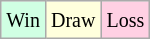<table class="wikitable">
<tr>
<td style="background-color: #d0ffe3;"><small>Win</small></td>
<td style="background-color: #ffffdd;"><small>Draw</small></td>
<td style="background-color: #ffd0e3;"><small>Loss</small></td>
</tr>
</table>
